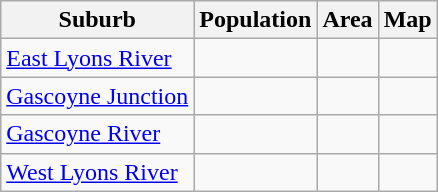<table class="wikitable sortable">
<tr>
<th>Suburb</th>
<th data-sort-type=number>Population</th>
<th data-sort-type=number>Area</th>
<th>Map</th>
</tr>
<tr>
<td><a href='#'>East Lyons River</a></td>
<td></td>
<td></td>
<td></td>
</tr>
<tr>
<td><a href='#'>Gascoyne Junction</a></td>
<td></td>
<td></td>
<td></td>
</tr>
<tr>
<td><a href='#'>Gascoyne River</a></td>
<td></td>
<td></td>
<td></td>
</tr>
<tr>
<td><a href='#'>West Lyons River</a></td>
<td></td>
<td></td>
<td></td>
</tr>
</table>
